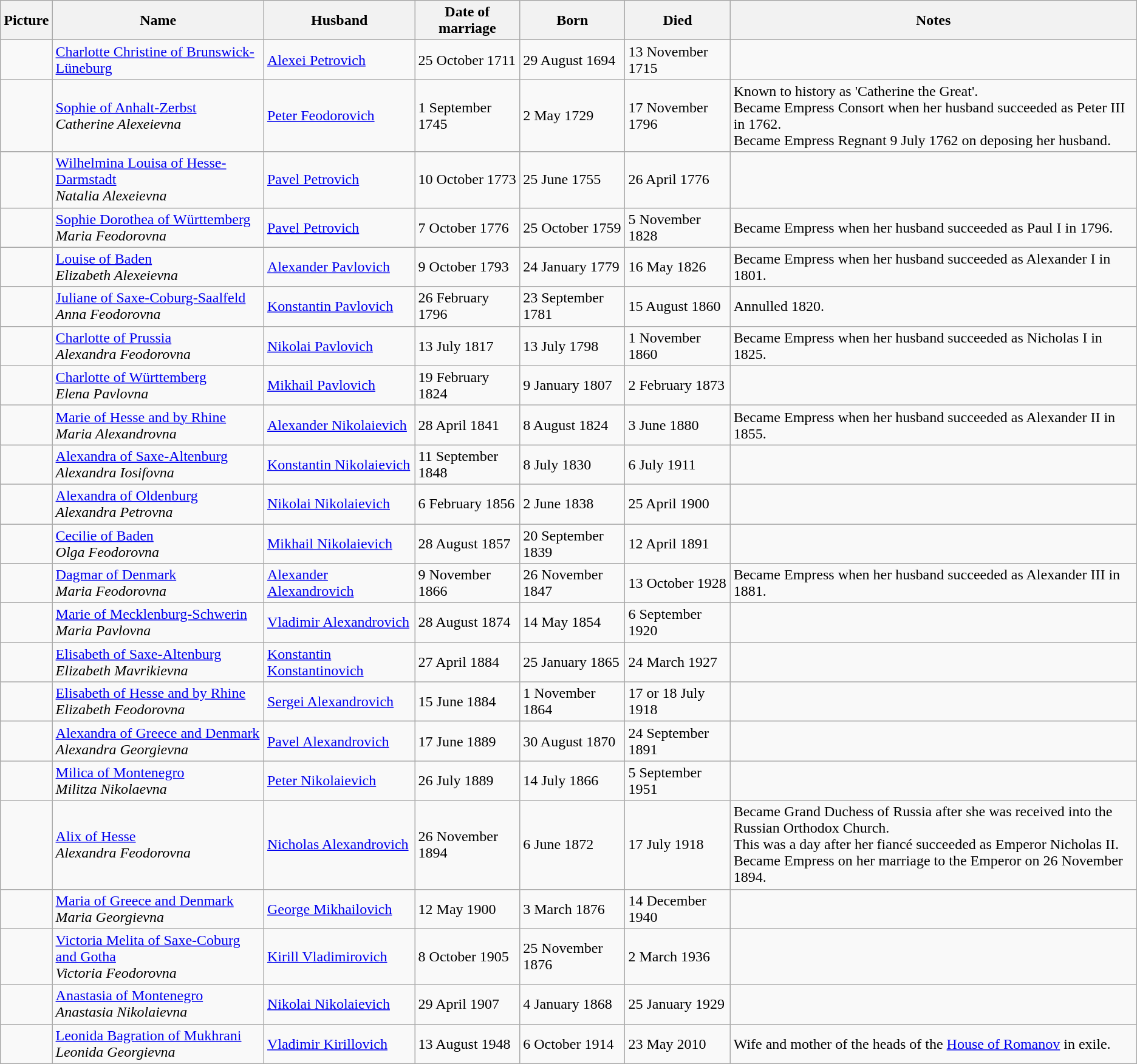<table class="wikitable sortable">
<tr>
<th class=unsortable>Picture</th>
<th>Name</th>
<th>Husband</th>
<th>Date of marriage</th>
<th>Born</th>
<th>Died</th>
<th class=unsortable>Notes</th>
</tr>
<tr>
<td></td>
<td><a href='#'>Charlotte Christine of Brunswick-Lüneburg</a></td>
<td><a href='#'>Alexei Petrovich</a></td>
<td>25 October 1711</td>
<td>29 August 1694</td>
<td>13 November 1715</td>
<td> </td>
</tr>
<tr>
<td></td>
<td><a href='#'>Sophie of Anhalt-Zerbst</a><br><em>Catherine Alexeievna</em></td>
<td><a href='#'>Peter Feodorovich</a></td>
<td>1 September 1745</td>
<td>2 May 1729</td>
<td>17 November 1796</td>
<td>Known to history as 'Catherine the Great'.<br>Became Empress Consort when her husband succeeded as Peter III in 1762.<br>Became Empress Regnant 9 July 1762 on deposing her husband.</td>
</tr>
<tr>
<td></td>
<td><a href='#'>Wilhelmina Louisa of Hesse-Darmstadt</a><br><em>Natalia Alexeievna</em></td>
<td><a href='#'>Pavel Petrovich</a></td>
<td>10 October 1773</td>
<td>25 June 1755</td>
<td>26 April 1776</td>
<td></td>
</tr>
<tr>
<td></td>
<td><a href='#'>Sophie Dorothea of Württemberg</a><br><em>Maria Feodorovna</em></td>
<td><a href='#'>Pavel Petrovich</a></td>
<td>7 October 1776</td>
<td>25 October 1759</td>
<td>5 November 1828</td>
<td>Became Empress when her husband succeeded as Paul I in 1796.</td>
</tr>
<tr>
<td></td>
<td><a href='#'>Louise of Baden</a><br><em>Elizabeth Alexeievna</em></td>
<td><a href='#'>Alexander Pavlovich</a></td>
<td>9 October 1793</td>
<td>24 January 1779</td>
<td>16 May 1826</td>
<td>Became Empress when her husband succeeded as Alexander I in 1801.</td>
</tr>
<tr>
<td></td>
<td><a href='#'>Juliane of Saxe-Coburg-Saalfeld</a><br><em>Anna Feodorovna</em></td>
<td><a href='#'>Konstantin Pavlovich</a></td>
<td>26 February 1796</td>
<td>23 September 1781</td>
<td>15 August 1860</td>
<td>Annulled 1820.  </td>
</tr>
<tr>
<td></td>
<td><a href='#'>Charlotte of Prussia</a><br><em>Alexandra Feodorovna</em></td>
<td><a href='#'>Nikolai Pavlovich</a></td>
<td>13 July 1817</td>
<td>13 July 1798</td>
<td>1 November 1860</td>
<td>Became Empress when her husband succeeded as Nicholas I in 1825.</td>
</tr>
<tr>
<td></td>
<td><a href='#'>Charlotte of Württemberg</a><br><em>Elena Pavlovna</em></td>
<td><a href='#'>Mikhail Pavlovich</a></td>
<td>19 February 1824</td>
<td>9 January 1807</td>
<td>2 February 1873</td>
<td> </td>
</tr>
<tr>
<td></td>
<td><a href='#'>Marie of Hesse and by Rhine</a><br><em>Maria Alexandrovna</em></td>
<td><a href='#'>Alexander Nikolaievich</a></td>
<td>28 April 1841</td>
<td>8 August 1824</td>
<td>3 June 1880</td>
<td>Became Empress when her husband succeeded as Alexander II in 1855.</td>
</tr>
<tr>
<td></td>
<td><a href='#'>Alexandra of Saxe-Altenburg</a><br><em>Alexandra Iosifovna</em></td>
<td><a href='#'>Konstantin Nikolaievich</a></td>
<td>11 September 1848</td>
<td>8 July 1830</td>
<td>6 July 1911</td>
<td> </td>
</tr>
<tr>
<td></td>
<td><a href='#'>Alexandra of Oldenburg</a><br><em>Alexandra Petrovna</em></td>
<td><a href='#'>Nikolai Nikolaievich</a></td>
<td>6 February 1856</td>
<td>2 June 1838</td>
<td>25 April 1900</td>
<td> </td>
</tr>
<tr>
<td></td>
<td><a href='#'>Cecilie of Baden</a><br><em>Olga Feodorovna</em></td>
<td><a href='#'>Mikhail Nikolaievich</a></td>
<td>28 August 1857</td>
<td>20 September 1839</td>
<td>12 April 1891</td>
<td> </td>
</tr>
<tr>
<td></td>
<td><a href='#'>Dagmar of Denmark</a><br><em>Maria Feodorovna</em></td>
<td><a href='#'>Alexander Alexandrovich</a></td>
<td>9 November 1866</td>
<td>26 November 1847</td>
<td>13 October 1928</td>
<td>Became Empress when her husband succeeded as Alexander III in 1881.</td>
</tr>
<tr>
<td></td>
<td><a href='#'>Marie of Mecklenburg-Schwerin</a><br><em>Maria Pavlovna</em></td>
<td><a href='#'>Vladimir Alexandrovich</a></td>
<td>28 August 1874</td>
<td>14 May 1854</td>
<td>6 September 1920</td>
<td> </td>
</tr>
<tr>
<td></td>
<td><a href='#'>Elisabeth of Saxe-Altenburg</a><br><em>Elizabeth Mavrikievna</em></td>
<td><a href='#'>Konstantin Konstantinovich</a></td>
<td>27 April 1884</td>
<td>25 January 1865</td>
<td>24 March 1927</td>
<td> </td>
</tr>
<tr>
<td></td>
<td><a href='#'>Elisabeth of Hesse and by Rhine</a><br><em>Elizabeth Feodorovna</em></td>
<td><a href='#'>Sergei Alexandrovich</a></td>
<td>15 June 1884</td>
<td>1 November 1864</td>
<td>17 or 18 July 1918</td>
<td> </td>
</tr>
<tr>
<td></td>
<td><a href='#'>Alexandra of Greece and Denmark</a><br><em>Alexandra Georgievna</em></td>
<td><a href='#'>Pavel Alexandrovich</a></td>
<td>17 June 1889</td>
<td>30 August 1870</td>
<td>24 September 1891</td>
<td> </td>
</tr>
<tr>
<td></td>
<td><a href='#'>Milica of Montenegro</a><br><em>Militza Nikolaevna</em></td>
<td><a href='#'>Peter Nikolaievich</a></td>
<td>26 July 1889</td>
<td>14 July 1866</td>
<td>5 September 1951</td>
<td> </td>
</tr>
<tr>
<td></td>
<td><a href='#'>Alix of Hesse</a><br><em>Alexandra Feodorovna</em></td>
<td><a href='#'>Nicholas Alexandrovich</a></td>
<td>26 November 1894</td>
<td>6 June 1872</td>
<td>17 July 1918</td>
<td>Became Grand Duchess of Russia after she was received into the Russian Orthodox Church.<br>This was a day after her fiancé succeeded as Emperor Nicholas II.<br>Became Empress on her marriage to the Emperor on 26 November 1894.</td>
</tr>
<tr>
<td></td>
<td><a href='#'>Maria of Greece and Denmark</a><br><em>Maria Georgievna</em></td>
<td><a href='#'>George Mikhailovich</a></td>
<td>12 May 1900</td>
<td>3 March 1876</td>
<td>14 December 1940</td>
<td> </td>
</tr>
<tr>
<td></td>
<td><a href='#'>Victoria Melita of Saxe-Coburg and Gotha</a><br><em>Victoria Feodorovna</em></td>
<td><a href='#'>Kirill Vladimirovich</a></td>
<td>8 October 1905</td>
<td>25 November 1876</td>
<td>2 March 1936</td>
<td> </td>
</tr>
<tr>
<td></td>
<td><a href='#'>Anastasia of Montenegro</a><br><em>Anastasia Nikolaievna</em></td>
<td><a href='#'>Nikolai Nikolaievich</a></td>
<td>29 April 1907</td>
<td>4 January 1868</td>
<td>25 January 1929</td>
<td> </td>
</tr>
<tr>
<td></td>
<td><a href='#'>Leonida Bagration of Mukhrani</a><br><em>Leonida Georgievna</em></td>
<td><a href='#'>Vladimir Kirillovich</a></td>
<td>13 August 1948</td>
<td>6 October 1914</td>
<td>23 May 2010</td>
<td>Wife and mother of the heads of the <a href='#'>House of Romanov</a> in exile.</td>
</tr>
</table>
